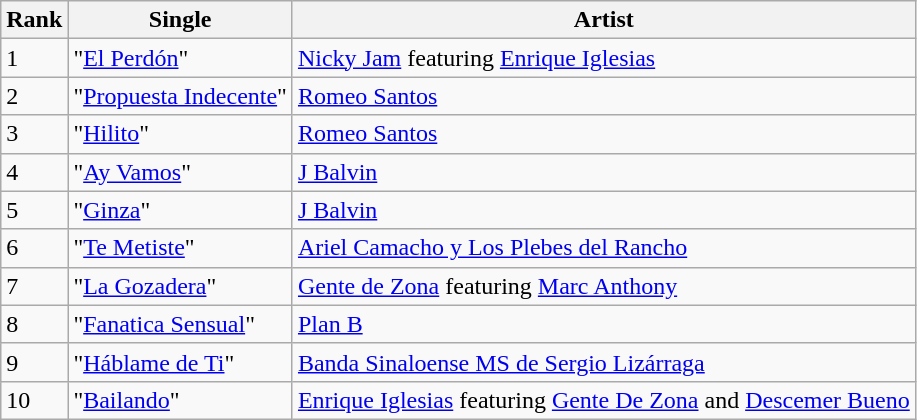<table class="wikitable sortable">
<tr>
<th>Rank</th>
<th>Single</th>
<th>Artist</th>
</tr>
<tr>
<td>1</td>
<td>"<a href='#'>El Perdón</a>"</td>
<td><a href='#'>Nicky Jam</a> featuring <a href='#'>Enrique Iglesias</a></td>
</tr>
<tr>
<td>2</td>
<td>"<a href='#'>Propuesta Indecente</a>"</td>
<td><a href='#'>Romeo Santos</a></td>
</tr>
<tr>
<td>3</td>
<td>"<a href='#'>Hilito</a>"</td>
<td><a href='#'>Romeo Santos</a></td>
</tr>
<tr>
<td>4</td>
<td>"<a href='#'>Ay Vamos</a>"</td>
<td><a href='#'>J Balvin</a></td>
</tr>
<tr>
<td>5</td>
<td>"<a href='#'>Ginza</a>"</td>
<td><a href='#'>J Balvin</a></td>
</tr>
<tr>
<td>6</td>
<td>"<a href='#'>Te Metiste</a>"</td>
<td><a href='#'>Ariel Camacho y Los Plebes del Rancho</a></td>
</tr>
<tr>
<td>7</td>
<td>"<a href='#'>La Gozadera</a>"</td>
<td><a href='#'>Gente de Zona</a> featuring <a href='#'>Marc Anthony</a></td>
</tr>
<tr>
<td>8</td>
<td>"<a href='#'>Fanatica Sensual</a>"</td>
<td><a href='#'>Plan B</a></td>
</tr>
<tr>
<td>9</td>
<td>"<a href='#'>Háblame de Ti</a>"</td>
<td><a href='#'>Banda Sinaloense MS de Sergio Lizárraga</a></td>
</tr>
<tr>
<td>10</td>
<td>"<a href='#'>Bailando</a>"</td>
<td><a href='#'>Enrique Iglesias</a> featuring <a href='#'>Gente De Zona</a> and <a href='#'>Descemer Bueno</a></td>
</tr>
</table>
